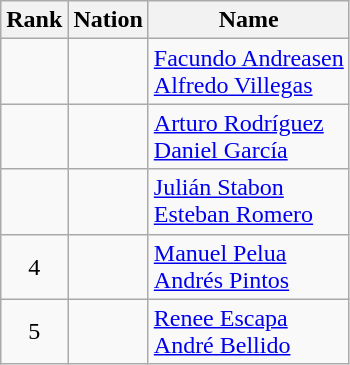<table class="wikitable sortable" style="text-align:center">
<tr>
<th>Rank</th>
<th>Nation</th>
<th>Name</th>
</tr>
<tr>
<td></td>
<td align=left></td>
<td align=left><a href='#'>Facundo Andreasen</a><br><a href='#'>Alfredo Villegas</a></td>
</tr>
<tr>
<td></td>
<td align=left></td>
<td align=left><a href='#'>Arturo Rodríguez</a><br><a href='#'>Daniel García</a></td>
</tr>
<tr>
<td></td>
<td align=left></td>
<td align=left><a href='#'>Julián Stabon</a><br><a href='#'>Esteban Romero</a></td>
</tr>
<tr>
<td>4</td>
<td align=left></td>
<td align=left><a href='#'>Manuel Pelua</a><br><a href='#'>Andrés Pintos</a></td>
</tr>
<tr>
<td>5</td>
<td align=left></td>
<td align=left><a href='#'>Renee Escapa</a><br><a href='#'>André Bellido</a></td>
</tr>
</table>
